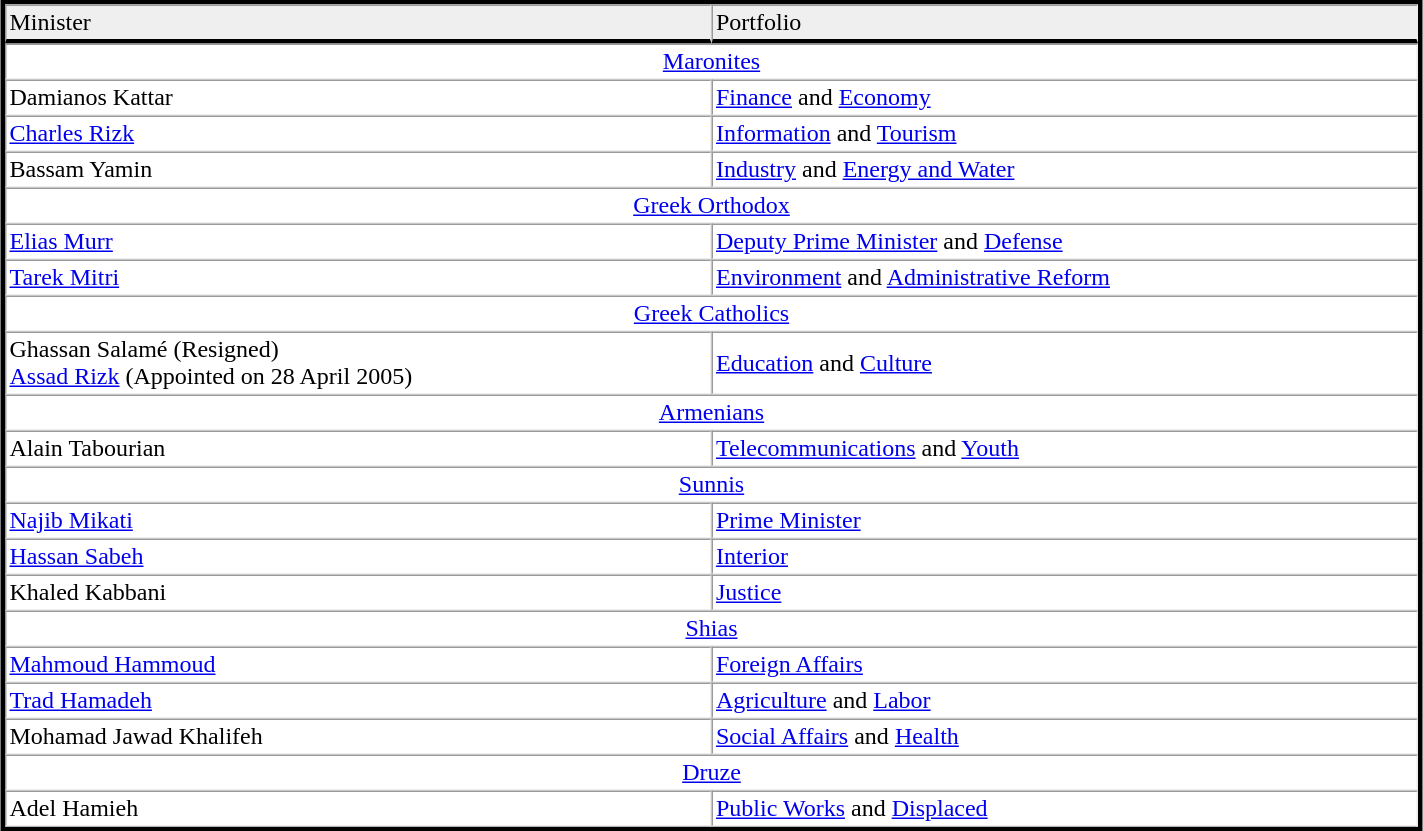<table cellspacing="0" cellpadding="2" align="center" border="1" width="75%" style="margin:5px; border:3px solid;">
<tr>
<td width="50%" style="border-bottom:3px solid; background:#efefef;">Minister</td>
<td width="50%" style="border-bottom:3px solid; background:#efefef;">Portfolio</td>
</tr>
<tr>
<td colspan="2" align="center"><a href='#'>Maronites</a></td>
</tr>
<tr>
<td>Damianos Kattar</td>
<td><a href='#'>Finance</a> and <a href='#'>Economy</a></td>
</tr>
<tr>
<td><a href='#'>Charles Rizk</a></td>
<td><a href='#'>Information</a> and <a href='#'>Tourism</a></td>
</tr>
<tr>
<td>Bassam Yamin</td>
<td><a href='#'>Industry</a> and <a href='#'>Energy and Water</a></td>
</tr>
<tr>
<td colspan="2" align="center"><a href='#'>Greek Orthodox</a></td>
</tr>
<tr>
<td><a href='#'>Elias Murr</a></td>
<td><a href='#'>Deputy Prime Minister</a> and <a href='#'>Defense</a></td>
</tr>
<tr>
<td><a href='#'>Tarek Mitri</a></td>
<td><a href='#'>Environment</a> and <a href='#'>Administrative Reform</a></td>
</tr>
<tr>
<td colspan="2" align="center"><a href='#'>Greek Catholics</a></td>
</tr>
<tr>
<td>Ghassan Salamé (Resigned)<br><a href='#'>Assad Rizk</a> (Appointed on 28 April 2005)</td>
<td><a href='#'>Education</a> and <a href='#'>Culture</a></td>
</tr>
<tr>
<td colspan="3" align="center"><a href='#'>Armenians</a></td>
</tr>
<tr>
<td>Alain Tabourian</td>
<td><a href='#'>Telecommunications</a> and <a href='#'>Youth</a></td>
</tr>
<tr>
<td colspan="3" align="center"><a href='#'>Sunnis</a></td>
</tr>
<tr>
<td><a href='#'>Najib Mikati</a></td>
<td><a href='#'>Prime Minister</a></td>
</tr>
<tr>
<td><a href='#'>Hassan Sabeh</a></td>
<td><a href='#'>Interior</a></td>
</tr>
<tr>
<td>Khaled Kabbani</td>
<td><a href='#'>Justice</a></td>
</tr>
<tr>
<td colspan="3" align="center"><a href='#'>Shias</a></td>
</tr>
<tr>
<td><a href='#'>Mahmoud Hammoud</a></td>
<td><a href='#'>Foreign Affairs</a></td>
</tr>
<tr>
<td><a href='#'>Trad Hamadeh</a></td>
<td><a href='#'>Agriculture</a> and <a href='#'>Labor</a></td>
</tr>
<tr>
<td>Mohamad Jawad Khalifeh</td>
<td><a href='#'>Social Affairs</a> and <a href='#'>Health</a></td>
</tr>
<tr>
<td colspan="3" align="center"><a href='#'>Druze</a></td>
</tr>
<tr>
<td>Adel Hamieh</td>
<td><a href='#'>Public Works</a> and <a href='#'>Displaced</a></td>
</tr>
<tr>
</tr>
</table>
